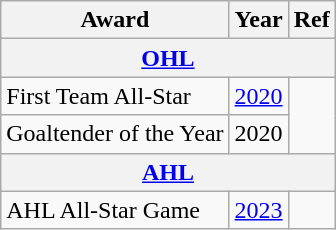<table class="wikitable">
<tr>
<th>Award</th>
<th>Year</th>
<th>Ref</th>
</tr>
<tr>
<th colspan="3"><a href='#'>OHL</a></th>
</tr>
<tr>
<td>First Team All-Star</td>
<td><a href='#'>2020</a></td>
<td rowspan="2"></td>
</tr>
<tr>
<td>Goaltender of the Year</td>
<td>2020</td>
</tr>
<tr>
<th colspan="3"><a href='#'>AHL</a></th>
</tr>
<tr>
<td>AHL All-Star Game</td>
<td><a href='#'>2023</a></td>
<td></td>
</tr>
</table>
